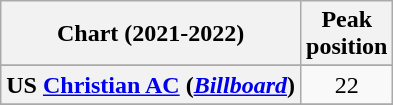<table class="wikitable sortable plainrowheaders" style="text-align:center">
<tr>
<th scope="col">Chart (2021-2022)</th>
<th scope="col">Peak<br> position</th>
</tr>
<tr>
</tr>
<tr>
</tr>
<tr>
<th scope="row">US <a href='#'>Christian AC</a> (<em><a href='#'>Billboard</a></em>)</th>
<td>22</td>
</tr>
<tr>
</tr>
</table>
